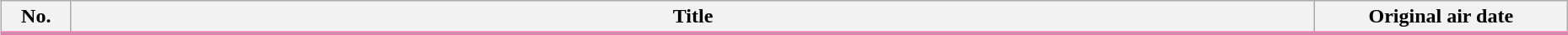<table class="wikitable" style="width:98%; margin:auto; margin-left:5px; background:#FFF;">
<tr style="border-bottom: 3px solid #FD6DAB;">
<th style="width:3em;">No.</th>
<th>Title</th>
<th style="width:12em;">Original air date</th>
</tr>
<tr>
</tr>
</table>
